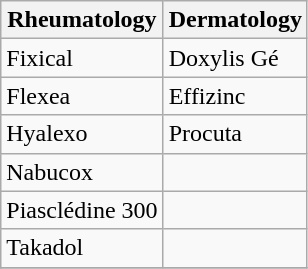<table class="wikitable sortable">
<tr>
<th>Rheumatology</th>
<th>Dermatology</th>
</tr>
<tr>
<td>Fixical</td>
<td>Doxylis Gé</td>
</tr>
<tr>
<td>Flexea</td>
<td>Effizinc</td>
</tr>
<tr>
<td>Hyalexo</td>
<td>Procuta</td>
</tr>
<tr>
<td>Nabucox</td>
<td></td>
</tr>
<tr>
<td>Piasclédine 300</td>
<td></td>
</tr>
<tr>
<td>Takadol</td>
<td></td>
</tr>
<tr>
</tr>
</table>
